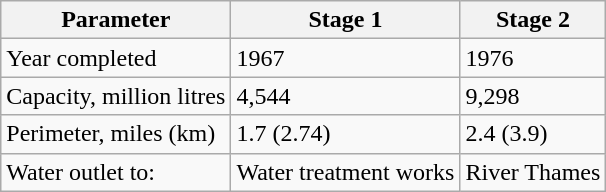<table class="wikitable">
<tr>
<th>Parameter</th>
<th>Stage 1</th>
<th>Stage 2</th>
</tr>
<tr>
<td>Year completed</td>
<td>1967</td>
<td>1976</td>
</tr>
<tr>
<td>Capacity, million litres</td>
<td>4,544</td>
<td>9,298</td>
</tr>
<tr>
<td>Perimeter, miles (km)</td>
<td>1.7 (2.74)</td>
<td>2.4 (3.9)</td>
</tr>
<tr>
<td>Water outlet to:</td>
<td>Water treatment works</td>
<td>River Thames</td>
</tr>
</table>
